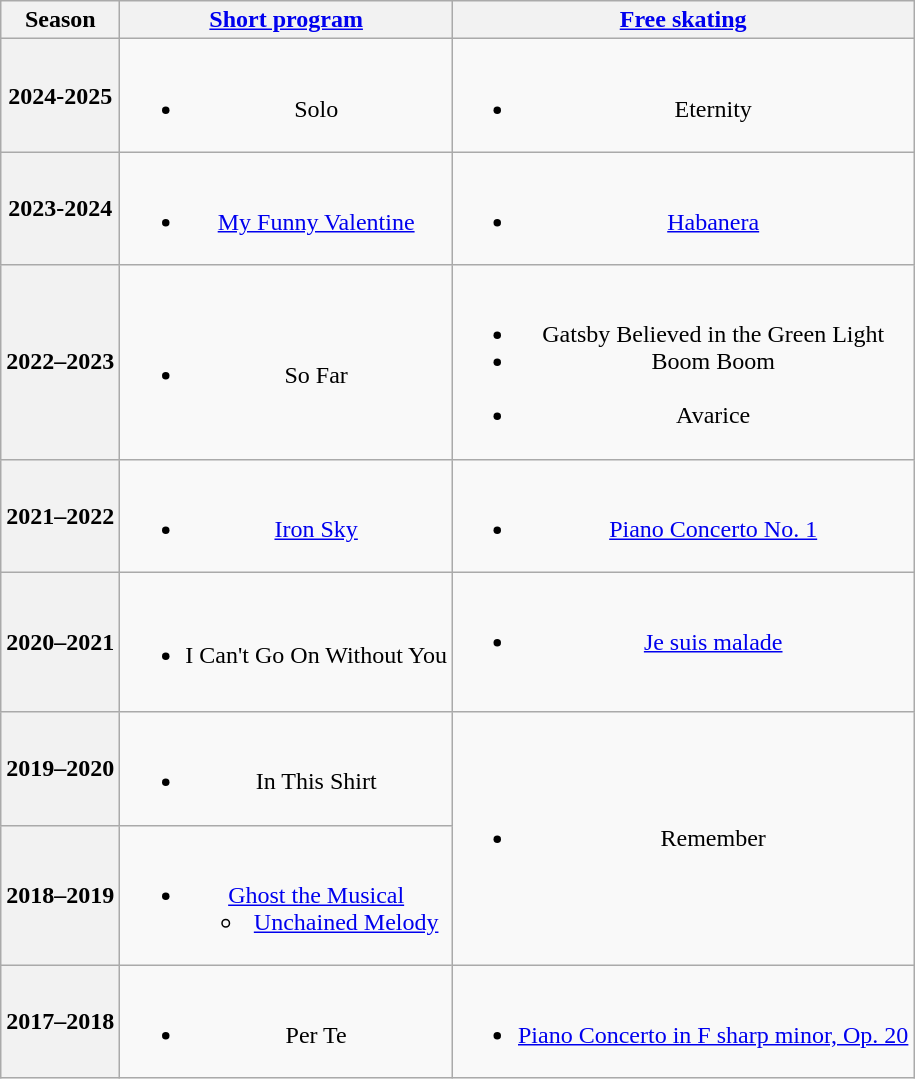<table class=wikitable style=text-align:center>
<tr>
<th>Season</th>
<th><a href='#'>Short program</a></th>
<th><a href='#'>Free skating</a></th>
</tr>
<tr>
<th>2024-2025</th>
<td><br><ul><li>Solo <br> </li></ul></td>
<td><br><ul><li>Eternity <br> </li></ul></td>
</tr>
<tr>
<th>2023-2024</th>
<td><br><ul><li><a href='#'>My Funny Valentine</a> <br> </li></ul></td>
<td><br><ul><li><a href='#'>Habanera</a> <br> </li></ul></td>
</tr>
<tr>
<th>2022–2023</th>
<td><br><ul><li>So Far<br></li></ul></td>
<td><br><ul><li>Gatsby Believed in the Green Light <br> </li><li>Boom Boom <br> <br></li><li>Avarice <br></li></ul></td>
</tr>
<tr>
<th>2021–2022 <br></th>
<td><br><ul><li><a href='#'>Iron Sky</a> <br> </li></ul></td>
<td><br><ul><li><a href='#'>Piano Concerto No. 1</a> <br> </li></ul></td>
</tr>
<tr>
<th>2020–2021 <br></th>
<td><br><ul><li>I Can't Go On Without You <br> </li></ul></td>
<td><br><ul><li><a href='#'>Je suis malade</a> <br> <br></li></ul></td>
</tr>
<tr>
<th>2019–2020 <br></th>
<td><br><ul><li>In This Shirt <br></li></ul></td>
<td rowspan="2"><br><ul><li>Remember <br> <br></li></ul></td>
</tr>
<tr>
<th>2018–2019</th>
<td><br><ul><li><a href='#'>Ghost the Musical</a> <br><ul><li><a href='#'>Unchained Melody</a></li></ul></li></ul></td>
</tr>
<tr>
<th>2017–2018 <br></th>
<td><br><ul><li>Per Te <br></li></ul></td>
<td><br><ul><li><a href='#'>Piano Concerto in F sharp minor, Op. 20</a> <br></li></ul></td>
</tr>
</table>
